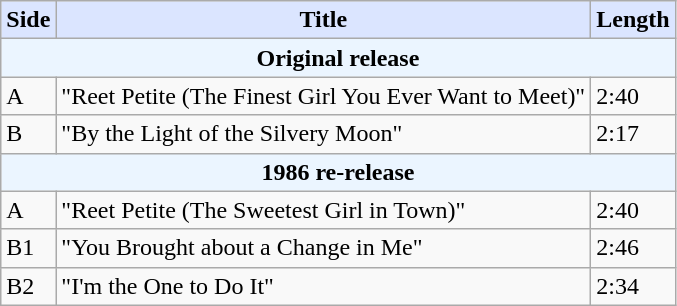<table class="wikitable">
<tr>
<th style="background:#dbe5ff;">Side</th>
<th style="background:#dbe5ff;">Title</th>
<th style="background:#dbe5ff;">Length</th>
</tr>
<tr>
<td style="text-align:center; background:#ebf5ff;" colspan="3"><strong>Original release</strong></td>
</tr>
<tr>
<td>A</td>
<td>"Reet Petite (The Finest Girl You Ever Want to Meet)"</td>
<td>2:40</td>
</tr>
<tr>
<td>B</td>
<td>"By the Light of the Silvery Moon"</td>
<td>2:17</td>
</tr>
<tr>
<td style="text-align:center; background:#ebf5ff;" colspan="3"><strong>1986 re-release</strong></td>
</tr>
<tr>
<td>A</td>
<td>"Reet Petite (The Sweetest Girl in Town)"</td>
<td>2:40</td>
</tr>
<tr>
<td>B1</td>
<td>"You Brought about a Change in Me"</td>
<td>2:46</td>
</tr>
<tr>
<td>B2</td>
<td>"I'm the One to Do It"</td>
<td>2:34</td>
</tr>
</table>
